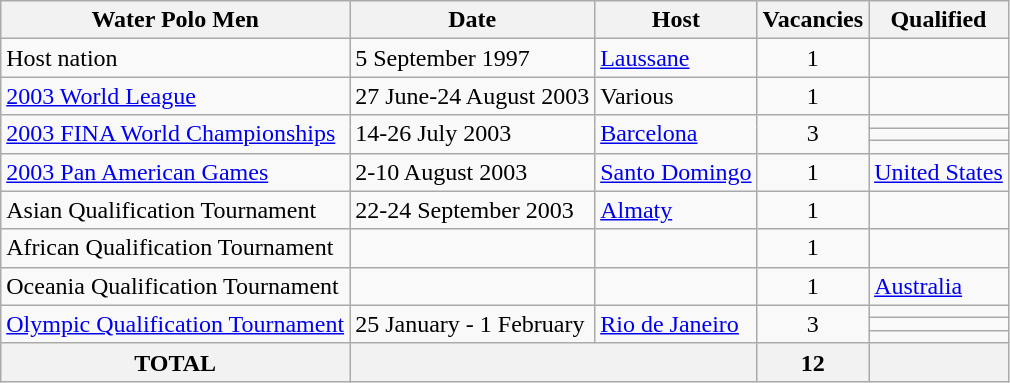<table class="wikitable">
<tr>
<th>Water Polo Men</th>
<th>Date</th>
<th>Host</th>
<th>Vacancies</th>
<th>Qualified</th>
</tr>
<tr>
<td>Host nation</td>
<td>5 September 1997</td>
<td> <a href='#'>Laussane</a></td>
<td align="center">1</td>
<td></td>
</tr>
<tr>
<td><a href='#'>2003 World League</a></td>
<td>27 June-24 August 2003</td>
<td>Various</td>
<td align="center">1</td>
<td></td>
</tr>
<tr>
<td rowspan="3"><a href='#'>2003 FINA World Championships</a></td>
<td rowspan="3">14-26 July 2003</td>
<td rowspan="3"> <a href='#'>Barcelona</a></td>
<td rowspan="3" align="center">3</td>
<td></td>
</tr>
<tr>
<td></td>
</tr>
<tr>
<td></td>
</tr>
<tr>
<td><a href='#'>2003 Pan American Games</a></td>
<td>2-10 August 2003</td>
<td> <a href='#'>Santo Domingo</a></td>
<td align="center">1</td>
<td> <a href='#'>United States</a></td>
</tr>
<tr>
<td>Asian Qualification Tournament</td>
<td>22-24 September 2003</td>
<td> <a href='#'>Almaty</a></td>
<td align="center">1</td>
<td></td>
</tr>
<tr>
<td>African Qualification Tournament</td>
<td></td>
<td></td>
<td align="center">1</td>
<td></td>
</tr>
<tr>
<td>Oceania Qualification Tournament</td>
<td></td>
<td></td>
<td align="center">1</td>
<td> <a href='#'>Australia</a></td>
</tr>
<tr>
<td rowspan="3"><a href='#'>Olympic Qualification Tournament</a></td>
<td rowspan="3">25 January - 1 February</td>
<td rowspan="3"> <a href='#'>Rio de Janeiro</a></td>
<td rowspan="3"  align="center">3</td>
<td></td>
</tr>
<tr>
<td></td>
</tr>
<tr>
<td></td>
</tr>
<tr>
<th>TOTAL</th>
<th colspan="2"></th>
<th>12</th>
<th></th>
</tr>
</table>
